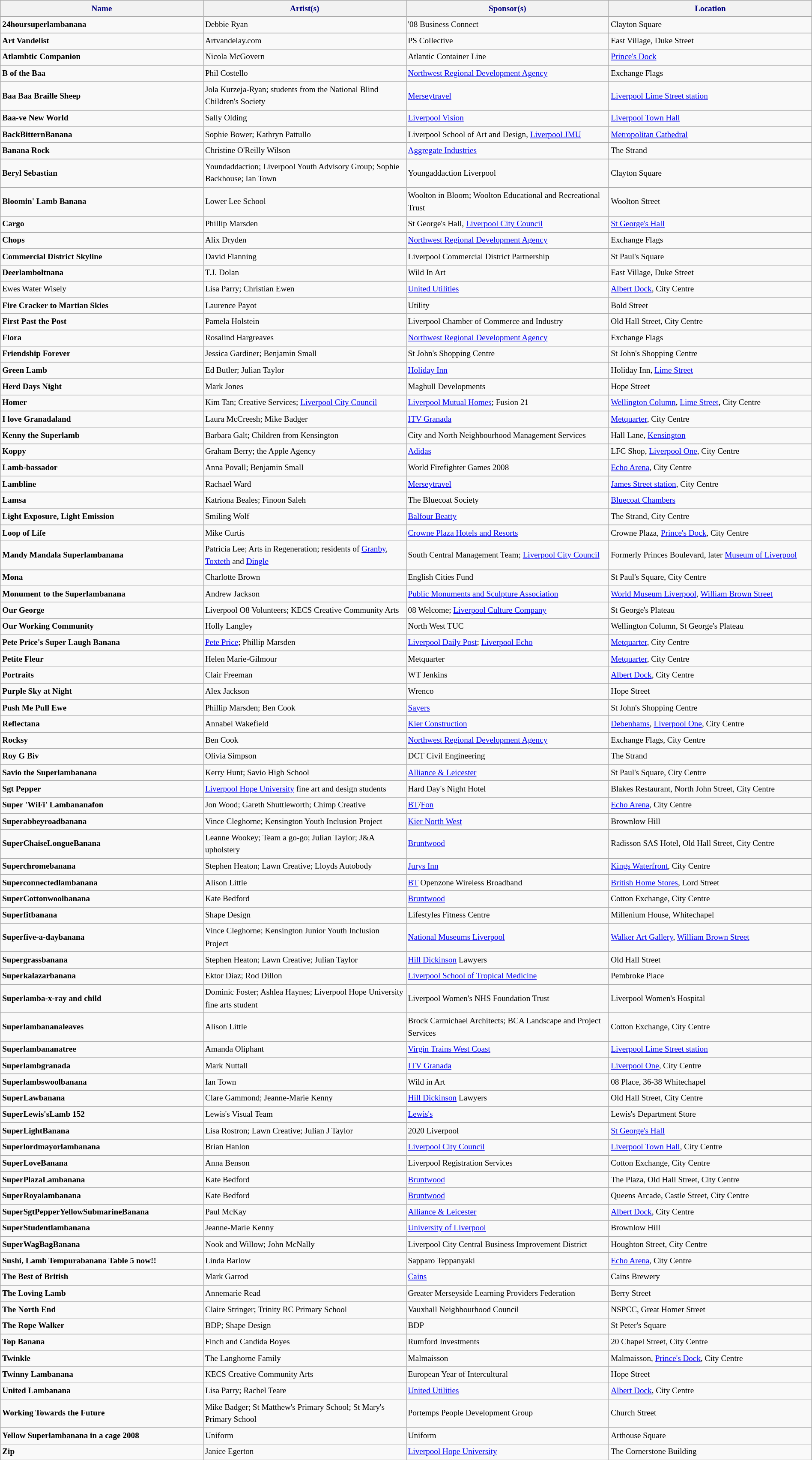<table class="sortable wikitable" style="font-size:80%;width:100%;border:0px;text-align:left;line-height:150%;">
<tr>
<th class="sortable" style="background: #f2f2f2; color: #000080" height="17" width="25%">Name</th>
<th class="unsortable" style="background: #f2f2f2; color: #000080" height="17" width="25%">Artist(s)</th>
<th class="unsortable" style="background: #f2f2f2; color: #000080" height="17" width="25%">Sponsor(s)</th>
<th class="sortable" style="background: #f2f2f2; color: #000080" height="17" width="25%">Location</th>
</tr>
<tr>
<td><strong>24hoursuperlambanana</strong></td>
<td>Debbie Ryan</td>
<td>'08 Business Connect</td>
<td>Clayton Square</td>
</tr>
<tr>
<td><strong>Art Vandelist</strong></td>
<td>Artvandelay.com</td>
<td>PS Collective</td>
<td>East Village, Duke Street</td>
</tr>
<tr>
<td><strong>Atlambtic Companion</strong></td>
<td>Nicola McGovern</td>
<td>Atlantic Container Line</td>
<td><a href='#'>Prince's Dock</a></td>
</tr>
<tr>
<td><strong>B of the Baa</strong></td>
<td>Phil Costello</td>
<td><a href='#'>Northwest Regional Development Agency</a></td>
<td>Exchange Flags</td>
</tr>
<tr>
<td><strong>Baa Baa Braille Sheep</strong></td>
<td>Jola Kurzeja-Ryan; students from the National Blind Children's Society</td>
<td><a href='#'>Merseytravel</a></td>
<td><a href='#'>Liverpool Lime Street station</a></td>
</tr>
<tr>
<td><strong>Baa-ve New World</strong></td>
<td>Sally Olding</td>
<td><a href='#'>Liverpool Vision</a></td>
<td><a href='#'>Liverpool Town Hall</a></td>
</tr>
<tr>
<td><strong>BackBitternBanana</strong></td>
<td>Sophie Bower; Kathryn Pattullo</td>
<td>Liverpool School of Art and Design, <a href='#'>Liverpool JMU</a></td>
<td><a href='#'>Metropolitan Cathedral</a></td>
</tr>
<tr>
<td><strong>Banana Rock</strong></td>
<td>Christine O'Reilly Wilson</td>
<td><a href='#'>Aggregate Industries</a></td>
<td>The Strand</td>
</tr>
<tr>
<td><strong>Beryl Sebastian</strong></td>
<td>Youndaddaction; Liverpool Youth Advisory Group; Sophie Backhouse; Ian Town</td>
<td>Youngaddaction Liverpool</td>
<td>Clayton Square</td>
</tr>
<tr>
<td><strong>Bloomin' Lamb Banana</strong></td>
<td>Lower Lee School</td>
<td>Woolton in Bloom; Woolton Educational and Recreational Trust</td>
<td>Woolton Street</td>
</tr>
<tr>
<td><strong>Cargo</strong></td>
<td>Phillip Marsden</td>
<td>St George's Hall, <a href='#'>Liverpool City Council</a></td>
<td><a href='#'>St George's Hall</a></td>
</tr>
<tr>
<td><strong>Chops</strong></td>
<td>Alix Dryden</td>
<td><a href='#'>Northwest Regional Development Agency</a></td>
<td>Exchange Flags</td>
</tr>
<tr>
<td><strong>Commercial District Skyline</strong></td>
<td>David Flanning</td>
<td>Liverpool Commercial District Partnership</td>
<td>St Paul's Square</td>
</tr>
<tr>
<td><strong>Deerlamboltnana</strong></td>
<td>T.J. Dolan</td>
<td>Wild In Art</td>
<td>East Village, Duke Street</td>
</tr>
<tr>
<td>Ewes Water Wisely</td>
<td>Lisa Parry; Christian Ewen</td>
<td><a href='#'>United Utilities</a></td>
<td><a href='#'>Albert Dock</a>, City Centre</td>
</tr>
<tr>
<td><strong>Fire Cracker to Martian Skies</strong></td>
<td>Laurence Payot</td>
<td>Utility</td>
<td>Bold Street</td>
</tr>
<tr>
<td><strong>First Past the Post</strong></td>
<td>Pamela Holstein</td>
<td>Liverpool Chamber of Commerce and Industry</td>
<td>Old Hall Street, City Centre</td>
</tr>
<tr>
<td><strong>Flora</strong></td>
<td>Rosalind Hargreaves</td>
<td><a href='#'>Northwest Regional Development Agency</a></td>
<td>Exchange Flags</td>
</tr>
<tr>
<td><strong>Friendship Forever</strong></td>
<td>Jessica Gardiner; Benjamin Small</td>
<td>St John's Shopping Centre</td>
<td>St John's Shopping Centre</td>
</tr>
<tr>
<td><strong>Green Lamb</strong></td>
<td>Ed Butler; Julian Taylor</td>
<td><a href='#'>Holiday Inn</a></td>
<td>Holiday Inn, <a href='#'>Lime Street</a></td>
</tr>
<tr>
<td><strong>Herd Days Night</strong></td>
<td>Mark Jones</td>
<td>Maghull Developments</td>
<td>Hope Street</td>
</tr>
<tr>
<td><strong>Homer</strong></td>
<td>Kim Tan; Creative Services; <a href='#'>Liverpool City Council</a></td>
<td><a href='#'>Liverpool Mutual Homes</a>; Fusion 21</td>
<td><a href='#'>Wellington Column</a>, <a href='#'>Lime Street</a>, City Centre</td>
</tr>
<tr>
<td><strong>I love Granadaland</strong></td>
<td>Laura McCreesh; Mike Badger</td>
<td><a href='#'>ITV Granada</a></td>
<td><a href='#'>Metquarter</a>, City Centre</td>
</tr>
<tr>
<td><strong>Kenny the Superlamb</strong></td>
<td>Barbara Galt; Children from Kensington</td>
<td>City and North Neighbourhood Management Services</td>
<td>Hall Lane, <a href='#'>Kensington</a></td>
</tr>
<tr>
<td><strong>Koppy</strong></td>
<td>Graham Berry; the Apple Agency</td>
<td><a href='#'>Adidas</a></td>
<td>LFC Shop, <a href='#'>Liverpool One</a>, City Centre</td>
</tr>
<tr>
<td><strong>Lamb-bassador</strong></td>
<td>Anna Povall; Benjamin Small</td>
<td>World Firefighter Games 2008</td>
<td><a href='#'>Echo Arena</a>, City Centre</td>
</tr>
<tr>
<td><strong>Lambline</strong></td>
<td>Rachael Ward</td>
<td><a href='#'>Merseytravel</a></td>
<td><a href='#'>James Street station</a>, City Centre</td>
</tr>
<tr>
<td><strong>Lamsa</strong></td>
<td>Katriona Beales; Finoon Saleh</td>
<td>The Bluecoat Society</td>
<td><a href='#'>Bluecoat Chambers</a></td>
</tr>
<tr>
<td><strong>Light Exposure, Light Emission</strong></td>
<td>Smiling Wolf</td>
<td><a href='#'>Balfour Beatty</a></td>
<td>The Strand, City Centre</td>
</tr>
<tr>
<td><strong>Loop of Life</strong></td>
<td>Mike Curtis</td>
<td><a href='#'>Crowne Plaza Hotels and Resorts</a></td>
<td>Crowne Plaza, <a href='#'>Prince's Dock</a>, City Centre</td>
</tr>
<tr>
<td><strong>Mandy Mandala Superlambanana</strong></td>
<td>Patricia Lee; Arts in Regeneration; residents of <a href='#'>Granby</a>, <a href='#'>Toxteth</a> and <a href='#'>Dingle</a></td>
<td>South Central Management Team; <a href='#'>Liverpool City Council</a></td>
<td>Formerly Princes Boulevard, later <a href='#'>Museum of Liverpool</a></td>
</tr>
<tr>
<td><strong>Mona</strong></td>
<td>Charlotte Brown</td>
<td>English Cities Fund</td>
<td>St Paul's Square, City Centre</td>
</tr>
<tr>
<td><strong>Monument to the Superlambanana</strong></td>
<td>Andrew Jackson</td>
<td><a href='#'>Public Monuments and Sculpture Association</a></td>
<td><a href='#'>World Museum Liverpool</a>, <a href='#'>William Brown Street</a></td>
</tr>
<tr>
<td><strong>Our George</strong></td>
<td>Liverpool O8 Volunteers; KECS Creative Community Arts</td>
<td>08 Welcome; <a href='#'>Liverpool Culture Company</a></td>
<td>St George's Plateau</td>
</tr>
<tr>
<td><strong>Our Working Community</strong></td>
<td>Holly Langley</td>
<td>North West TUC</td>
<td>Wellington Column, St George's Plateau</td>
</tr>
<tr>
<td><strong>Pete Price's Super Laugh Banana</strong></td>
<td><a href='#'>Pete Price</a>; Phillip Marsden</td>
<td><a href='#'>Liverpool Daily Post</a>; <a href='#'>Liverpool Echo</a></td>
<td><a href='#'>Metquarter</a>, City Centre</td>
</tr>
<tr>
<td><strong>Petite Fleur</strong></td>
<td>Helen Marie-Gilmour</td>
<td>Metquarter</td>
<td><a href='#'>Metquarter</a>, City Centre</td>
</tr>
<tr>
<td><strong>Portraits</strong></td>
<td>Clair Freeman</td>
<td>WT Jenkins</td>
<td><a href='#'>Albert Dock</a>, City Centre</td>
</tr>
<tr>
<td><strong>Purple Sky at Night</strong></td>
<td>Alex Jackson</td>
<td>Wrenco</td>
<td>Hope Street</td>
</tr>
<tr>
<td><strong>Push Me Pull Ewe</strong></td>
<td>Phillip Marsden; Ben Cook</td>
<td><a href='#'>Sayers</a></td>
<td>St John's Shopping Centre</td>
</tr>
<tr>
<td><strong>Reflectana</strong></td>
<td>Annabel Wakefield</td>
<td><a href='#'>Kier Construction</a></td>
<td><a href='#'>Debenhams</a>, <a href='#'>Liverpool One</a>, City Centre</td>
</tr>
<tr>
<td><strong>Rocksy</strong></td>
<td>Ben Cook</td>
<td><a href='#'>Northwest Regional Development Agency</a></td>
<td>Exchange Flags, City Centre</td>
</tr>
<tr>
<td><strong>Roy G Biv</strong></td>
<td>Olivia Simpson</td>
<td>DCT Civil Engineering</td>
<td>The Strand</td>
</tr>
<tr>
<td><strong>Savio the Superlambanana</strong></td>
<td>Kerry Hunt; Savio High School</td>
<td><a href='#'>Alliance & Leicester</a></td>
<td>St Paul's Square, City Centre</td>
</tr>
<tr>
<td><strong>Sgt Pepper</strong></td>
<td><a href='#'>Liverpool Hope University</a> fine art and design students</td>
<td>Hard Day's Night Hotel</td>
<td>Blakes Restaurant, North John Street, City Centre</td>
</tr>
<tr>
<td><strong>Super 'WiFi' Lambananafon</strong></td>
<td>Jon Wood; Gareth Shuttleworth; Chimp Creative</td>
<td><a href='#'>BT</a>/<a href='#'>Fon</a></td>
<td><a href='#'>Echo Arena</a>, City Centre</td>
</tr>
<tr>
<td><strong>Superabbeyroadbanana</strong></td>
<td>Vince Cleghorne; Kensington Youth Inclusion Project</td>
<td><a href='#'>Kier North West</a></td>
<td>Brownlow Hill</td>
</tr>
<tr>
<td><strong>SuperChaiseLongueBanana</strong></td>
<td>Leanne Wookey; Team a go-go; Julian Taylor; J&A upholstery</td>
<td><a href='#'>Bruntwood</a></td>
<td>Radisson SAS Hotel, Old Hall Street, City Centre</td>
</tr>
<tr>
<td><strong>Superchromebanana</strong></td>
<td>Stephen Heaton; Lawn Creative; Lloyds Autobody</td>
<td><a href='#'>Jurys Inn</a></td>
<td><a href='#'>Kings Waterfront</a>, City Centre</td>
</tr>
<tr>
<td><strong>Superconnectedlambanana</strong></td>
<td>Alison Little</td>
<td><a href='#'>BT</a> Openzone Wireless Broadband</td>
<td><a href='#'>British Home Stores</a>, Lord Street</td>
</tr>
<tr>
<td><strong>SuperCottonwoolbanana</strong></td>
<td>Kate Bedford</td>
<td><a href='#'>Bruntwood</a></td>
<td>Cotton Exchange, City Centre</td>
</tr>
<tr>
<td><strong>Superfitbanana</strong></td>
<td>Shape Design</td>
<td>Lifestyles Fitness Centre</td>
<td>Millenium House, Whitechapel</td>
</tr>
<tr>
<td><strong>Superfive-a-daybanana</strong></td>
<td>Vince Cleghorne; Kensington Junior Youth Inclusion Project</td>
<td><a href='#'>National Museums Liverpool</a></td>
<td><a href='#'>Walker Art Gallery</a>, <a href='#'>William Brown Street</a></td>
</tr>
<tr>
<td><strong>Supergrassbanana</strong></td>
<td>Stephen Heaton; Lawn Creative; Julian Taylor</td>
<td><a href='#'>Hill Dickinson</a> Lawyers</td>
<td>Old Hall Street</td>
</tr>
<tr>
<td><strong>Superkalazarbanana</strong></td>
<td>Ektor Diaz; Rod Dillon</td>
<td><a href='#'>Liverpool School of Tropical Medicine</a></td>
<td>Pembroke Place</td>
</tr>
<tr>
<td><strong>Superlamba-x-ray and child</strong></td>
<td>Dominic Foster; Ashlea Haynes; Liverpool Hope University fine arts student</td>
<td>Liverpool Women's NHS Foundation Trust</td>
<td>Liverpool Women's Hospital</td>
</tr>
<tr>
<td><strong>Superlambananaleaves</strong></td>
<td>Alison Little</td>
<td>Brock Carmichael Architects; BCA Landscape and Project Services</td>
<td>Cotton Exchange, City Centre</td>
</tr>
<tr>
<td><strong>Superlambananatree</strong></td>
<td>Amanda Oliphant</td>
<td><a href='#'>Virgin Trains West Coast</a></td>
<td><a href='#'>Liverpool Lime Street station</a></td>
</tr>
<tr>
<td><strong>Superlambgranada</strong></td>
<td>Mark Nuttall</td>
<td><a href='#'>ITV Granada</a></td>
<td><a href='#'>Liverpool One</a>, City Centre</td>
</tr>
<tr>
<td><strong>Superlambswoolbanana</strong></td>
<td>Ian Town</td>
<td>Wild in Art</td>
<td>08 Place, 36-38 Whitechapel</td>
</tr>
<tr>
<td><strong>SuperLawbanana</strong></td>
<td>Clare Gammond; Jeanne-Marie Kenny</td>
<td><a href='#'>Hill Dickinson</a> Lawyers</td>
<td>Old Hall Street, City Centre</td>
</tr>
<tr>
<td><strong>SuperLewis'sLamb 152</strong></td>
<td>Lewis's Visual Team</td>
<td><a href='#'>Lewis's</a></td>
<td>Lewis's Department Store</td>
</tr>
<tr>
<td><strong>SuperLightBanana</strong></td>
<td>Lisa Rostron; Lawn Creative; Julian J Taylor</td>
<td>2020 Liverpool</td>
<td><a href='#'>St George's Hall</a></td>
</tr>
<tr>
<td><strong>Superlordmayorlambanana</strong></td>
<td>Brian Hanlon</td>
<td><a href='#'>Liverpool City Council</a></td>
<td><a href='#'>Liverpool Town Hall</a>, City Centre</td>
</tr>
<tr>
<td><strong>SuperLoveBanana</strong></td>
<td>Anna Benson</td>
<td>Liverpool Registration Services</td>
<td>Cotton Exchange, City Centre</td>
</tr>
<tr>
<td><strong>SuperPlazaLambanana</strong></td>
<td>Kate Bedford</td>
<td><a href='#'>Bruntwood</a></td>
<td>The Plaza, Old Hall Street, City Centre</td>
</tr>
<tr>
<td><strong>SuperRoyalambanana</strong></td>
<td>Kate Bedford</td>
<td><a href='#'>Bruntwood</a></td>
<td>Queens Arcade, Castle Street, City Centre</td>
</tr>
<tr>
<td><strong>SuperSgtPepperYellowSubmarineBanana</strong></td>
<td>Paul McKay</td>
<td><a href='#'>Alliance & Leicester</a></td>
<td><a href='#'>Albert Dock</a>, City Centre</td>
</tr>
<tr>
<td><strong>SuperStudentlambanana</strong></td>
<td>Jeanne-Marie Kenny</td>
<td><a href='#'>University of Liverpool</a></td>
<td>Brownlow Hill</td>
</tr>
<tr>
<td><strong>SuperWagBagBanana</strong></td>
<td>Nook and Willow; John McNally</td>
<td>Liverpool City Central Business Improvement District</td>
<td>Houghton Street, City Centre</td>
</tr>
<tr>
<td><strong>Sushi, Lamb Tempurabanana Table 5 now!!</strong></td>
<td>Linda Barlow</td>
<td>Sapparo Teppanyaki</td>
<td><a href='#'>Echo Arena</a>, City Centre</td>
</tr>
<tr>
<td><strong>The Best of British</strong></td>
<td>Mark Garrod</td>
<td><a href='#'>Cains</a></td>
<td>Cains Brewery</td>
</tr>
<tr>
<td><strong>The Loving Lamb</strong></td>
<td>Annemarie Read</td>
<td>Greater Merseyside Learning Providers Federation</td>
<td>Berry Street</td>
</tr>
<tr>
<td><strong>The North End</strong></td>
<td>Claire Stringer; Trinity RC Primary School</td>
<td>Vauxhall Neighbourhood Council</td>
<td>NSPCC, Great Homer Street</td>
</tr>
<tr>
<td><strong>The Rope Walker</strong></td>
<td>BDP; Shape Design</td>
<td>BDP</td>
<td>St Peter's Square</td>
</tr>
<tr>
<td><strong>Top Banana</strong></td>
<td>Finch and Candida Boyes</td>
<td>Rumford Investments</td>
<td>20 Chapel Street, City Centre</td>
</tr>
<tr>
<td><strong>Twinkle</strong></td>
<td>The Langhorne Family</td>
<td>Malmaisson</td>
<td>Malmaisson, <a href='#'>Prince's Dock</a>, City Centre</td>
</tr>
<tr>
<td><strong>Twinny Lambanana</strong></td>
<td>KECS Creative Community Arts</td>
<td>European Year of Intercultural</td>
<td>Hope Street</td>
</tr>
<tr>
<td><strong>United Lambanana</strong></td>
<td>Lisa Parry; Rachel Teare</td>
<td><a href='#'>United Utilities</a></td>
<td><a href='#'>Albert Dock</a>, City Centre</td>
</tr>
<tr>
<td><strong>Working Towards the Future</strong></td>
<td>Mike Badger; St Matthew's Primary School; St Mary's Primary School</td>
<td>Portemps People Development Group</td>
<td>Church Street</td>
</tr>
<tr>
<td><strong>Yellow Superlambanana in a cage 2008</strong></td>
<td>Uniform</td>
<td>Uniform</td>
<td>Arthouse Square</td>
</tr>
<tr>
<td><strong>Zip</strong></td>
<td>Janice Egerton</td>
<td><a href='#'>Liverpool Hope University</a></td>
<td>The Cornerstone Building</td>
</tr>
<tr>
</tr>
</table>
